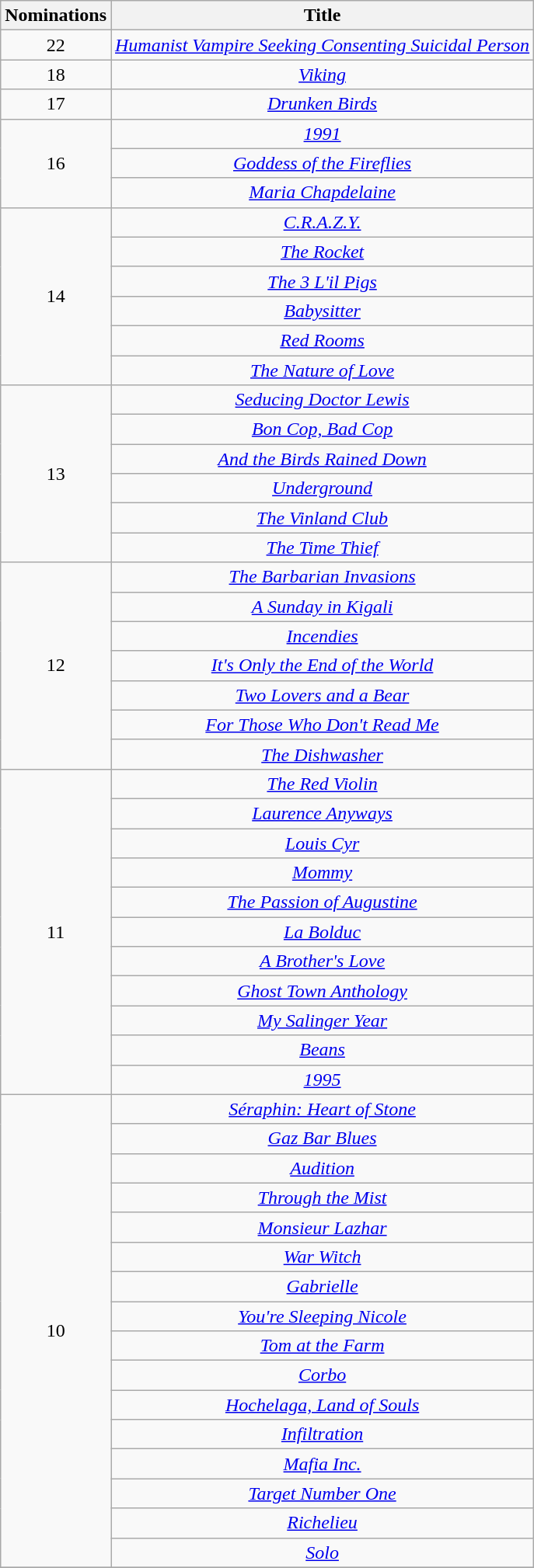<table class="wikitable" style="text-align: center;">
<tr>
<th scope="col" width="55">Nominations</th>
<th scope="col" align="center">Title</th>
</tr>
<tr>
<td rowspan=1 style="text-align:center">22</td>
<td><em><a href='#'>Humanist Vampire Seeking Consenting Suicidal Person</a></em></td>
</tr>
<tr>
<td rowspan=1 style="text-align:center">18</td>
<td><em><a href='#'>Viking</a></em></td>
</tr>
<tr>
<td rowspan=1 style="text-align:center">17</td>
<td><em><a href='#'>Drunken Birds</a></em></td>
</tr>
<tr>
<td rowspan=3 style="text-align:center">16</td>
<td><em><a href='#'>1991</a></em></td>
</tr>
<tr>
<td><em><a href='#'>Goddess of the Fireflies</a></em></td>
</tr>
<tr>
<td><em><a href='#'>Maria Chapdelaine</a></em></td>
</tr>
<tr>
<td rowspan=6 style="text-align:center">14</td>
<td><em><a href='#'>C.R.A.Z.Y.</a></em></td>
</tr>
<tr>
<td><em><a href='#'>The Rocket</a></em></td>
</tr>
<tr>
<td><em><a href='#'>The 3 L'il Pigs</a></em></td>
</tr>
<tr>
<td><em><a href='#'>Babysitter</a></em></td>
</tr>
<tr>
<td><em><a href='#'>Red Rooms</a></em></td>
</tr>
<tr>
<td><em><a href='#'>The Nature of Love</a></em></td>
</tr>
<tr>
<td rowspan=6 style="text-align:center">13</td>
<td><em><a href='#'>Seducing Doctor Lewis</a></em></td>
</tr>
<tr>
<td><em><a href='#'>Bon Cop, Bad Cop</a></em></td>
</tr>
<tr>
<td><em><a href='#'>And the Birds Rained Down</a></em></td>
</tr>
<tr>
<td><em><a href='#'>Underground</a></em></td>
</tr>
<tr>
<td><em><a href='#'>The Vinland Club</a></em></td>
</tr>
<tr>
<td><em><a href='#'>The Time Thief</a></em></td>
</tr>
<tr>
<td rowspan=7 style="text-align:center">12</td>
<td><em><a href='#'>The Barbarian Invasions</a></em></td>
</tr>
<tr>
<td><em><a href='#'>A Sunday in Kigali</a></em></td>
</tr>
<tr>
<td><em><a href='#'>Incendies</a></em></td>
</tr>
<tr>
<td><em><a href='#'>It's Only the End of the World</a></em></td>
</tr>
<tr>
<td><em><a href='#'>Two Lovers and a Bear</a></em></td>
</tr>
<tr>
<td><em><a href='#'>For Those Who Don't Read Me</a></em></td>
</tr>
<tr>
<td><em><a href='#'>The Dishwasher</a></em></td>
</tr>
<tr>
<td rowspan=11 style="text-align:center">11</td>
<td><em><a href='#'>The Red Violin</a></em></td>
</tr>
<tr>
<td><em><a href='#'>Laurence Anyways</a></em></td>
</tr>
<tr>
<td><em><a href='#'>Louis Cyr</a></em></td>
</tr>
<tr>
<td><em><a href='#'>Mommy</a></em></td>
</tr>
<tr>
<td><em><a href='#'>The Passion of Augustine</a></em></td>
</tr>
<tr>
<td><em><a href='#'>La Bolduc</a></em></td>
</tr>
<tr>
<td><em><a href='#'>A Brother's Love</a></em></td>
</tr>
<tr>
<td><em><a href='#'>Ghost Town Anthology</a></em></td>
</tr>
<tr>
<td><em><a href='#'>My Salinger Year</a></em></td>
</tr>
<tr>
<td><em><a href='#'>Beans</a></em></td>
</tr>
<tr>
<td><em><a href='#'>1995</a></em></td>
</tr>
<tr>
<td rowspan=16 style="text-align:center">10</td>
<td><em><a href='#'>Séraphin: Heart of Stone</a></em></td>
</tr>
<tr>
<td><em><a href='#'>Gaz Bar Blues</a></em></td>
</tr>
<tr>
<td><em><a href='#'>Audition</a></em></td>
</tr>
<tr>
<td><em><a href='#'>Through the Mist</a></em></td>
</tr>
<tr>
<td><em><a href='#'>Monsieur Lazhar</a></em></td>
</tr>
<tr>
<td><em><a href='#'>War Witch</a></em></td>
</tr>
<tr>
<td><em><a href='#'>Gabrielle</a></em></td>
</tr>
<tr>
<td><em><a href='#'>You're Sleeping Nicole</a></em></td>
</tr>
<tr>
<td><em><a href='#'>Tom at the Farm</a></em></td>
</tr>
<tr>
<td><em><a href='#'>Corbo</a></em></td>
</tr>
<tr>
<td><em><a href='#'>Hochelaga, Land of Souls</a></em></td>
</tr>
<tr>
<td><em><a href='#'>Infiltration</a></em></td>
</tr>
<tr>
<td><em><a href='#'>Mafia Inc.</a></em></td>
</tr>
<tr>
<td><em><a href='#'>Target Number One</a></em></td>
</tr>
<tr>
<td><em><a href='#'>Richelieu</a></em></td>
</tr>
<tr>
<td><em><a href='#'>Solo</a></em></td>
</tr>
<tr>
</tr>
</table>
